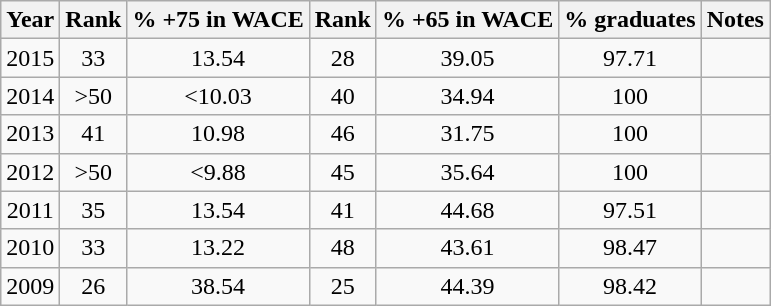<table class="wikitable sortable">
<tr>
<th>Year</th>
<th>Rank</th>
<th>% +75 in WACE</th>
<th>Rank</th>
<th>% +65 in WACE</th>
<th>% graduates</th>
<th>Notes</th>
</tr>
<tr>
<td align=center>2015</td>
<td align=center>33</td>
<td align=center>13.54</td>
<td align=center>28</td>
<td align=center>39.05</td>
<td align=center>97.71</td>
<td></td>
</tr>
<tr>
<td align=center>2014</td>
<td align=center>>50</td>
<td align=center><10.03</td>
<td align=center>40</td>
<td align=center>34.94</td>
<td align=center>100</td>
<td></td>
</tr>
<tr>
<td align=center>2013</td>
<td align=center>41</td>
<td align=center>10.98</td>
<td align=center>46</td>
<td align=center>31.75</td>
<td align=center>100</td>
<td></td>
</tr>
<tr>
<td align=center>2012</td>
<td align=center>>50</td>
<td align=center><9.88</td>
<td align=center>45</td>
<td align=center>35.64</td>
<td align=center>100</td>
<td></td>
</tr>
<tr>
<td align=center>2011</td>
<td align=center>35</td>
<td align=center>13.54</td>
<td align=center>41</td>
<td align=center>44.68</td>
<td align=center>97.51</td>
<td></td>
</tr>
<tr>
<td align=center>2010</td>
<td align=center>33</td>
<td align=center>13.22</td>
<td align=center>48</td>
<td align=center>43.61</td>
<td align=center>98.47</td>
<td></td>
</tr>
<tr>
<td align=center>2009</td>
<td align=center>26</td>
<td align=center>38.54<br></td>
<td align=center>25</td>
<td align=center>44.39<br></td>
<td align=center>98.42</td>
<td></td>
</tr>
</table>
